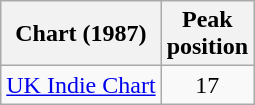<table class="wikitable sortable">
<tr>
<th scope="col">Chart (1987)</th>
<th scope="col">Peak<br>position</th>
</tr>
<tr>
<td><a href='#'>UK Indie Chart</a></td>
<td style="text-align:center;">17</td>
</tr>
</table>
